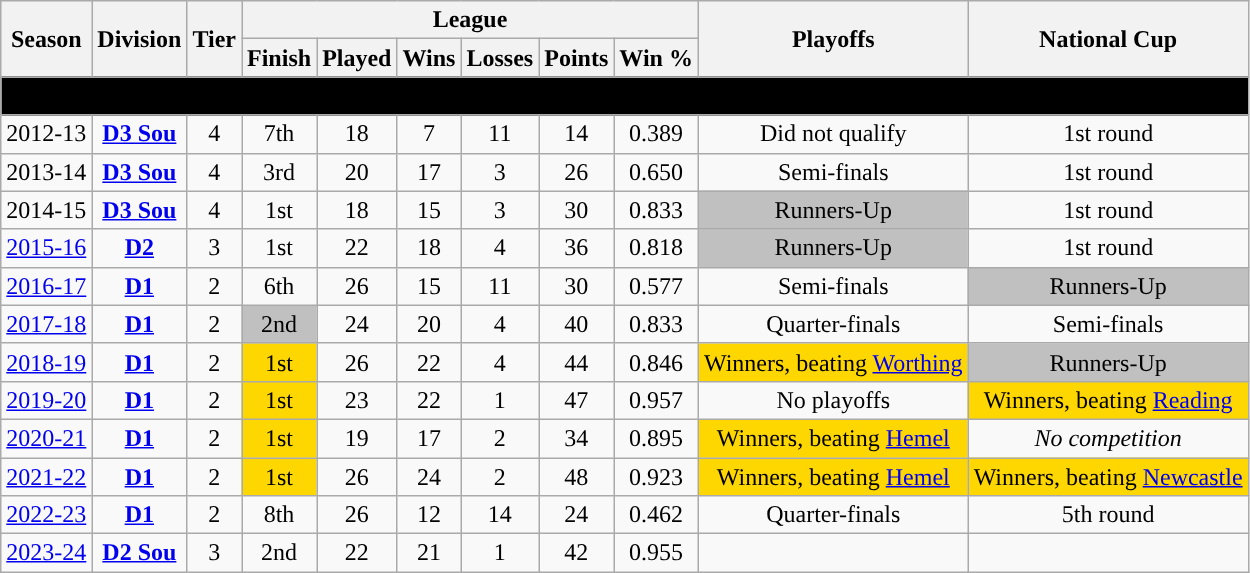<table class="wikitable">
<tr style="background:#efefef;">
<th rowspan="2">Season</th>
<th rowspan="2">Division</th>
<th rowspan="2">Tier</th>
<th colspan="6">League</th>
<th rowspan="2">Playoffs</th>
<th rowspan="2">National Cup</th>
</tr>
<tr>
<th>Finish</th>
<th>Played</th>
<th>Wins</th>
<th>Losses</th>
<th>Points</th>
<th>Win %</th>
</tr>
<tr>
<td colspan="13"  style="text-align:center; background:#000;"><span><strong>Solent Kestrels</strong></span></td>
</tr>
<tr>
<td style="text-align:center;">2012-13</td>
<td style="text-align:center;"><strong><a href='#'>D3 Sou</a></strong></td>
<td style="text-align:center;">4</td>
<td style="text-align:center;">7th</td>
<td style="text-align:center;">18</td>
<td style="text-align:center;">7</td>
<td style="text-align:center;">11</td>
<td style="text-align:center;">14</td>
<td style="text-align:center;">0.389</td>
<td style="text-align:center;">Did not qualify</td>
<td style="text-align:center;">1st round</td>
</tr>
<tr>
<td style="text-align:center;">2013-14</td>
<td style="text-align:center;"><strong><a href='#'>D3 Sou</a></strong></td>
<td style="text-align:center;">4</td>
<td style="text-align:center;">3rd</td>
<td style="text-align:center;">20</td>
<td style="text-align:center;">17</td>
<td style="text-align:center;">3</td>
<td style="text-align:center;">26</td>
<td style="text-align:center;">0.650</td>
<td style="text-align:center;">Semi-finals</td>
<td style="text-align:center;">1st round</td>
</tr>
<tr>
<td style="text-align:center;">2014-15</td>
<td style="text-align:center;"><strong><a href='#'>D3 Sou</a></strong></td>
<td style="text-align:center;">4</td>
<td style="text-align:center;">1st</td>
<td style="text-align:center;">18</td>
<td style="text-align:center;">15</td>
<td style="text-align:center;">3</td>
<td style="text-align:center;">30</td>
<td style="text-align:center;">0.833</td>
<td style="text-align:center; background:silver;">Runners-Up</td>
<td style="text-align:center;">1st round</td>
</tr>
<tr>
<td style="text-align:center;"><a href='#'>2015-16</a></td>
<td style="text-align:center;"><strong><a href='#'>D2</a></strong></td>
<td style="text-align:center;">3</td>
<td style="text-align:center;">1st</td>
<td style="text-align:center;">22</td>
<td style="text-align:center;">18</td>
<td style="text-align:center;">4</td>
<td style="text-align:center;">36</td>
<td style="text-align:center;">0.818</td>
<td style="text-align:center; background:silver;">Runners-Up</td>
<td style="text-align:center;">1st round</td>
</tr>
<tr>
<td style="text-align:center;"><a href='#'>2016-17</a></td>
<td style="text-align:center;"><strong><a href='#'>D1</a></strong></td>
<td style="text-align:center;">2</td>
<td style="text-align:center;">6th</td>
<td style="text-align:center;">26</td>
<td style="text-align:center;">15</td>
<td style="text-align:center;">11</td>
<td style="text-align:center;">30</td>
<td style="text-align:center;">0.577</td>
<td style="text-align:center;">Semi-finals</td>
<td style="text-align:center; background:silver;">Runners-Up</td>
</tr>
<tr>
<td style="text-align:center;"><a href='#'>2017-18</a></td>
<td style="text-align:center;"><strong><a href='#'>D1</a></strong></td>
<td style="text-align:center;">2</td>
<td style="text-align:center; background:silver;">2nd</td>
<td style="text-align:center;">24</td>
<td style="text-align:center;">20</td>
<td style="text-align:center;">4</td>
<td style="text-align:center;">40</td>
<td style="text-align:center;">0.833</td>
<td style="text-align:center;">Quarter-finals</td>
<td style="text-align:center;">Semi-finals</td>
</tr>
<tr>
<td style="text-align:center;"><a href='#'>2018-19</a></td>
<td style="text-align:center;"><strong><a href='#'>D1</a></strong></td>
<td style="text-align:center;">2</td>
<td style="text-align:center; background:gold;">1st</td>
<td style="text-align:center;">26</td>
<td style="text-align:center;">22</td>
<td style="text-align:center;">4</td>
<td style="text-align:center;">44</td>
<td style="text-align:center;">0.846</td>
<td style="text-align:center; background:gold;">Winners, beating <a href='#'>Worthing</a></td>
<td style="text-align:center; background:silver;">Runners-Up</td>
</tr>
<tr>
<td style="text-align:center;"><a href='#'>2019-20</a></td>
<td style="text-align:center;"><strong><a href='#'>D1</a></strong></td>
<td style="text-align:center;">2</td>
<td style="text-align:center;"bgcolor=gold>1st</td>
<td style="text-align:center;">23</td>
<td style="text-align:center;">22</td>
<td style="text-align:center;">1</td>
<td style="text-align:center;">47</td>
<td style="text-align:center;">0.957</td>
<td style="text-align:center;">No playoffs</td>
<td style="text-align:center; background:gold;">Winners, beating <a href='#'>Reading</a></td>
</tr>
<tr>
<td style="text-align:center;"><a href='#'>2020-21</a></td>
<td style="text-align:center;"><strong><a href='#'>D1</a></strong></td>
<td style="text-align:center;">2</td>
<td style="text-align:center;"bgcolor=gold>1st</td>
<td style="text-align:center;">19</td>
<td style="text-align:center;">17</td>
<td style="text-align:center;">2</td>
<td style="text-align:center;">34</td>
<td style="text-align:center;">0.895</td>
<td style="text-align:center;"bgcolor=gold>Winners, beating <a href='#'>Hemel</a></td>
<td style="text-align:center;"><em>No competition</em></td>
</tr>
<tr>
<td style="text-align:center;"><a href='#'>2021-22</a></td>
<td style="text-align:center;"><strong><a href='#'>D1</a></strong></td>
<td style="text-align:center;">2</td>
<td style="text-align:center;"bgcolor=gold>1st</td>
<td style="text-align:center;">26</td>
<td style="text-align:center;">24</td>
<td style="text-align:center;">2</td>
<td style="text-align:center;">48</td>
<td style="text-align:center;">0.923</td>
<td style="text-align:center;"bgcolor=gold>Winners, beating <a href='#'>Hemel</a></td>
<td style="text-align:center;"bgcolor=gold>Winners, beating <a href='#'>Newcastle</a></td>
</tr>
<tr>
<td style="text-align:center;"><a href='#'>2022-23</a></td>
<td style="text-align:center;"><strong><a href='#'>D1</a></strong></td>
<td style="text-align:center;">2</td>
<td style="text-align:center;">8th</td>
<td style="text-align:center;">26</td>
<td style="text-align:center;">12</td>
<td style="text-align:center;">14</td>
<td style="text-align:center;">24</td>
<td style="text-align:center;">0.462</td>
<td style="text-align:center;">Quarter-finals</td>
<td style="text-align:center;">5th round</td>
</tr>
<tr>
<td style="text-align:center;"><a href='#'>2023-24</a></td>
<td style="text-align:center;"><strong><a href='#'>D2 Sou</a></strong></td>
<td style="text-align:center;">3</td>
<td style="text-align:center;">2nd</td>
<td style="text-align:center;">22</td>
<td style="text-align:center;">21</td>
<td style="text-align:center;">1</td>
<td style="text-align:center;">42</td>
<td style="text-align:center;">0.955</td>
<td style="text-align:center;"></td>
<td style="text-align:center;"></td>
</tr>
</table>
